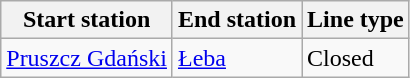<table class="wikitable">
<tr>
<th>Start station</th>
<th>End station</th>
<th>Line type</th>
</tr>
<tr>
<td><a href='#'>Pruszcz Gdański</a></td>
<td><a href='#'>Łeba</a></td>
<td>Closed</td>
</tr>
</table>
